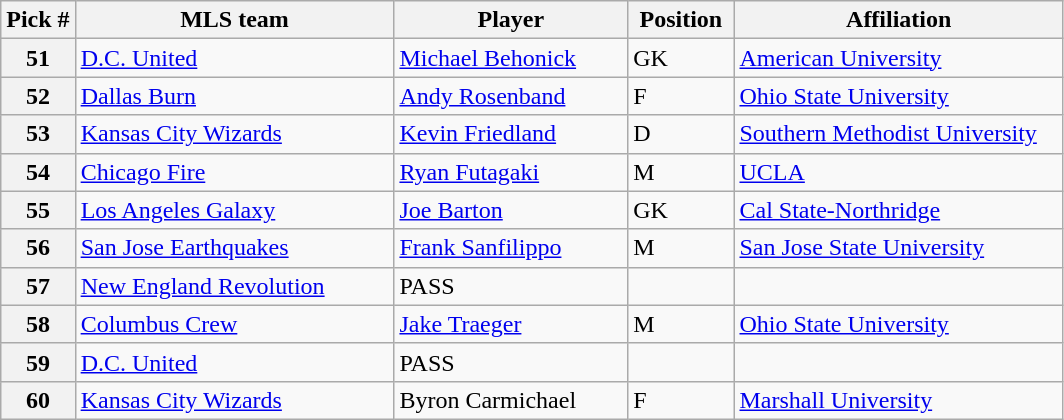<table class="wikitable sortable">
<tr>
<th width=7%>Pick #</th>
<th width=30%>MLS team</th>
<th width=22%>Player</th>
<th width=10%>Position</th>
<th>Affiliation</th>
</tr>
<tr>
<th>51</th>
<td><a href='#'>D.C. United</a></td>
<td><a href='#'>Michael Behonick</a></td>
<td>GK</td>
<td><a href='#'>American University</a></td>
</tr>
<tr>
<th>52</th>
<td><a href='#'>Dallas Burn</a></td>
<td><a href='#'>Andy Rosenband</a></td>
<td>F</td>
<td><a href='#'>Ohio State University</a></td>
</tr>
<tr>
<th>53</th>
<td><a href='#'>Kansas City Wizards</a></td>
<td><a href='#'>Kevin Friedland</a></td>
<td>D</td>
<td><a href='#'>Southern Methodist University</a></td>
</tr>
<tr>
<th>54</th>
<td><a href='#'>Chicago Fire</a></td>
<td><a href='#'>Ryan Futagaki</a></td>
<td>M</td>
<td><a href='#'>UCLA</a></td>
</tr>
<tr>
<th>55</th>
<td><a href='#'>Los Angeles Galaxy</a></td>
<td><a href='#'>Joe Barton</a></td>
<td>GK</td>
<td><a href='#'>Cal State-Northridge</a></td>
</tr>
<tr>
<th>56</th>
<td><a href='#'>San Jose Earthquakes</a></td>
<td><a href='#'>Frank Sanfilippo</a></td>
<td>M</td>
<td><a href='#'>San Jose State University</a></td>
</tr>
<tr>
<th>57</th>
<td><a href='#'>New England Revolution</a></td>
<td>PASS</td>
<td></td>
<td></td>
</tr>
<tr>
<th>58</th>
<td><a href='#'>Columbus Crew</a></td>
<td><a href='#'>Jake Traeger</a></td>
<td>M</td>
<td><a href='#'>Ohio State University</a></td>
</tr>
<tr>
<th>59</th>
<td><a href='#'>D.C. United</a></td>
<td>PASS</td>
<td></td>
<td></td>
</tr>
<tr>
<th>60</th>
<td><a href='#'>Kansas City Wizards</a></td>
<td>Byron Carmichael</td>
<td>F</td>
<td><a href='#'>Marshall University</a></td>
</tr>
</table>
